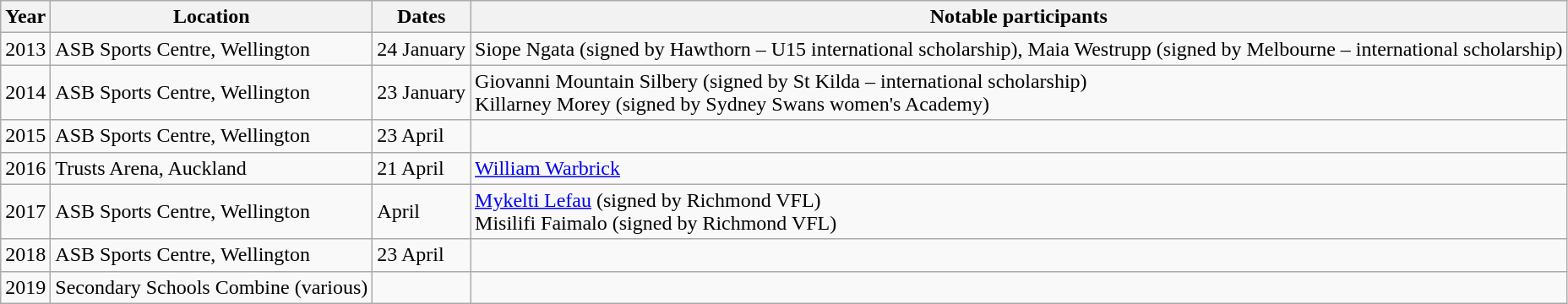<table class="sortable wikitable">
<tr>
<th colspan="1">Year</th>
<th colspan="1">Location</th>
<th colspan="1">Dates</th>
<th colspan="1">Notable participants</th>
</tr>
<tr>
<td>2013</td>
<td>ASB Sports Centre, Wellington</td>
<td>24 January</td>
<td>Siope Ngata (signed by Hawthorn – U15 international scholarship), Maia Westrupp (signed by Melbourne – international scholarship)</td>
</tr>
<tr>
<td>2014</td>
<td>ASB Sports Centre, Wellington</td>
<td>23 January</td>
<td>Giovanni Mountain Silbery (signed by St Kilda – international scholarship)<br> Killarney Morey (signed by Sydney Swans women's Academy)</td>
</tr>
<tr>
<td>2015</td>
<td>ASB Sports Centre, Wellington</td>
<td>23 April</td>
<td></td>
</tr>
<tr>
<td>2016</td>
<td>Trusts Arena, Auckland</td>
<td>21 April</td>
<td><a href='#'>William Warbrick</a></td>
</tr>
<tr>
<td>2017</td>
<td>ASB Sports Centre, Wellington</td>
<td>April</td>
<td><a href='#'>Mykelti Lefau</a> (signed by Richmond VFL)<br>Misilifi Faimalo (signed by Richmond VFL)</td>
</tr>
<tr>
<td>2018</td>
<td>ASB Sports Centre, Wellington</td>
<td>23 April</td>
<td></td>
</tr>
<tr>
<td>2019</td>
<td>Secondary Schools Combine (various)</td>
<td></td>
<td></td>
</tr>
</table>
